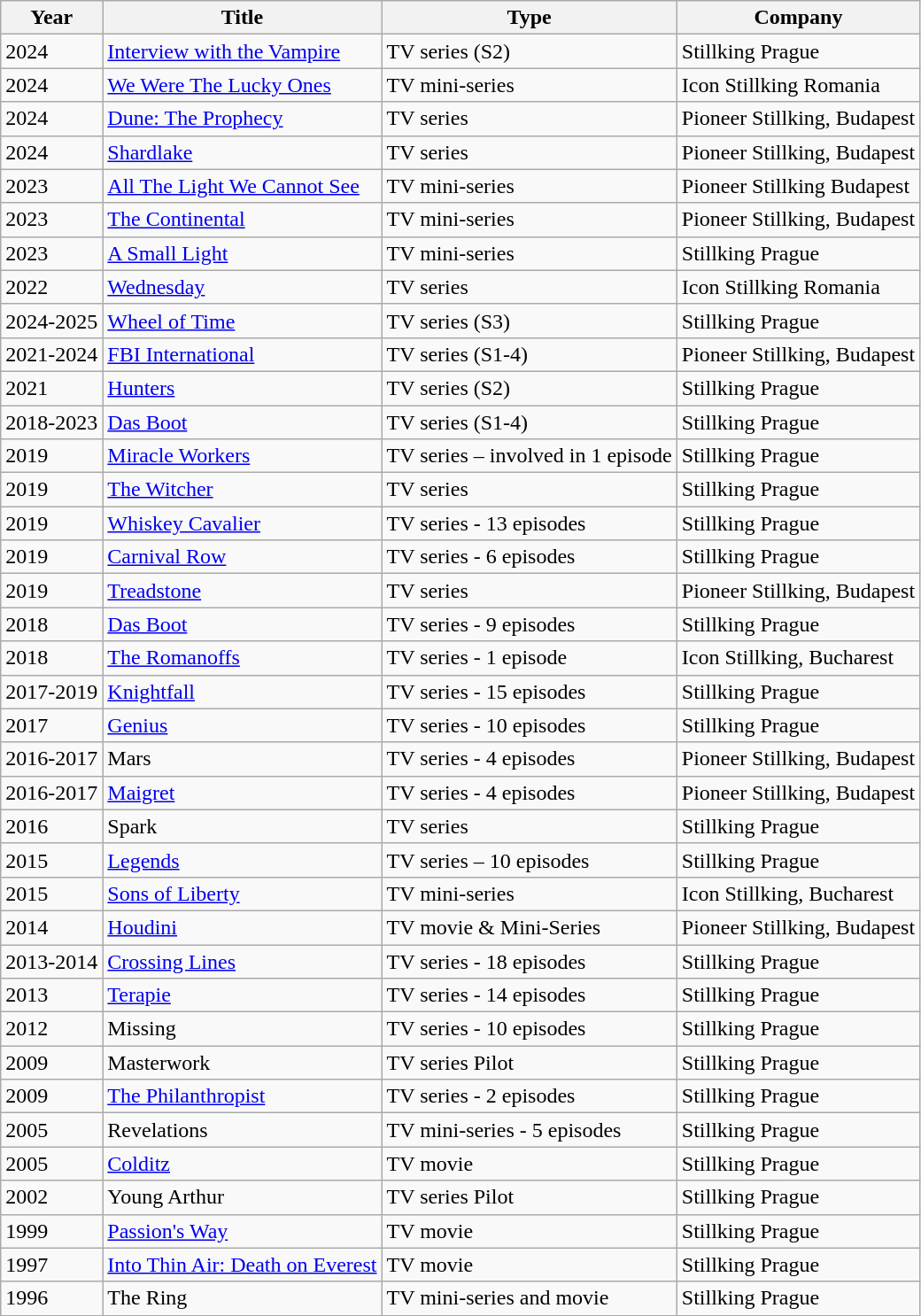<table class="wikitable">
<tr>
<th>Year</th>
<th>Title</th>
<th>Type</th>
<th>Company</th>
</tr>
<tr>
<td>2024</td>
<td><a href='#'>Interview with the Vampire</a></td>
<td>TV series (S2)</td>
<td>Stillking Prague</td>
</tr>
<tr>
<td>2024</td>
<td><a href='#'>We Were The Lucky Ones</a></td>
<td>TV mini-series</td>
<td>Icon Stillking Romania</td>
</tr>
<tr>
<td>2024</td>
<td><a href='#'>Dune: The Prophecy</a></td>
<td>TV series</td>
<td>Pioneer Stillking, Budapest</td>
</tr>
<tr>
<td>2024</td>
<td><a href='#'>Shardlake</a></td>
<td>TV series</td>
<td>Pioneer Stillking, Budapest</td>
</tr>
<tr>
<td>2023</td>
<td><a href='#'>All The Light We Cannot See</a></td>
<td>TV mini-series</td>
<td>Pioneer Stillking Budapest</td>
</tr>
<tr>
<td>2023</td>
<td><a href='#'>The Continental</a></td>
<td>TV mini-series</td>
<td>Pioneer Stillking, Budapest</td>
</tr>
<tr>
<td>2023</td>
<td><a href='#'>A Small Light</a></td>
<td>TV mini-series</td>
<td>Stillking Prague</td>
</tr>
<tr>
<td>2022</td>
<td><a href='#'>Wednesday</a></td>
<td>TV series</td>
<td>Icon Stillking Romania</td>
</tr>
<tr>
<td>2024-2025</td>
<td><a href='#'>Wheel of Time</a></td>
<td>TV series (S3)</td>
<td>Stillking Prague</td>
</tr>
<tr>
<td>2021-2024</td>
<td><a href='#'>FBI International</a></td>
<td>TV series (S1-4)</td>
<td>Pioneer Stillking, Budapest</td>
</tr>
<tr>
<td>2021</td>
<td><a href='#'>Hunters</a></td>
<td>TV series (S2)</td>
<td>Stillking Prague</td>
</tr>
<tr>
<td>2018-2023</td>
<td><a href='#'>Das Boot</a></td>
<td>TV series (S1-4)</td>
<td>Stillking Prague</td>
</tr>
<tr>
<td>2019</td>
<td><a href='#'>Miracle Workers</a></td>
<td>TV series – involved in 1 episode</td>
<td>Stillking Prague</td>
</tr>
<tr>
<td>2019</td>
<td><a href='#'>The Witcher</a></td>
<td>TV series</td>
<td>Stillking Prague</td>
</tr>
<tr>
<td>2019</td>
<td><a href='#'>Whiskey Cavalier</a></td>
<td>TV series - 13 episodes</td>
<td>Stillking Prague</td>
</tr>
<tr>
<td>2019</td>
<td><a href='#'>Carnival Row</a></td>
<td>TV series - 6 episodes</td>
<td>Stillking Prague</td>
</tr>
<tr>
<td>2019</td>
<td><a href='#'>Treadstone</a></td>
<td>TV series</td>
<td>Pioneer Stillking, Budapest</td>
</tr>
<tr>
<td>2018</td>
<td><a href='#'>Das Boot</a></td>
<td>TV series - 9 episodes</td>
<td>Stillking Prague</td>
</tr>
<tr>
<td>2018</td>
<td><a href='#'>The Romanoffs</a></td>
<td>TV series - 1 episode</td>
<td>Icon Stillking, Bucharest</td>
</tr>
<tr>
<td>2017-2019</td>
<td><a href='#'>Knightfall</a></td>
<td>TV series - 15 episodes</td>
<td>Stillking Prague</td>
</tr>
<tr>
<td>2017</td>
<td><a href='#'>Genius</a></td>
<td>TV series - 10 episodes</td>
<td>Stillking Prague</td>
</tr>
<tr>
<td>2016-2017</td>
<td>Mars</td>
<td>TV series - 4 episodes</td>
<td>Pioneer Stillking, Budapest</td>
</tr>
<tr>
<td>2016-2017</td>
<td><a href='#'>Maigret</a></td>
<td>TV series - 4 episodes</td>
<td>Pioneer Stillking, Budapest</td>
</tr>
<tr>
<td>2016</td>
<td>Spark</td>
<td>TV series</td>
<td>Stillking Prague</td>
</tr>
<tr>
<td>2015</td>
<td><a href='#'>Legends</a></td>
<td>TV series – 10 episodes</td>
<td>Stillking Prague</td>
</tr>
<tr>
<td>2015</td>
<td><a href='#'>Sons of Liberty</a></td>
<td>TV mini-series</td>
<td>Icon Stillking, Bucharest</td>
</tr>
<tr>
<td>2014</td>
<td><a href='#'>Houdini</a></td>
<td>TV movie & Mini-Series</td>
<td>Pioneer Stillking, Budapest</td>
</tr>
<tr>
<td>2013-2014</td>
<td><a href='#'>Crossing Lines</a></td>
<td>TV series - 18 episodes</td>
<td>Stillking Prague</td>
</tr>
<tr>
<td>2013</td>
<td><a href='#'>Terapie</a></td>
<td>TV series - 14 episodes</td>
<td>Stillking Prague</td>
</tr>
<tr>
<td>2012</td>
<td>Missing</td>
<td>TV series - 10 episodes</td>
<td>Stillking Prague</td>
</tr>
<tr>
<td>2009</td>
<td>Masterwork</td>
<td>TV series Pilot</td>
<td>Stillking Prague</td>
</tr>
<tr>
<td>2009</td>
<td><a href='#'>The Philanthropist</a></td>
<td>TV series - 2 episodes</td>
<td>Stillking Prague</td>
</tr>
<tr>
<td>2005</td>
<td>Revelations</td>
<td>TV mini-series - 5 episodes</td>
<td>Stillking Prague</td>
</tr>
<tr>
<td>2005</td>
<td><a href='#'>Colditz</a></td>
<td>TV movie</td>
<td>Stillking Prague</td>
</tr>
<tr>
<td>2002</td>
<td>Young Arthur</td>
<td>TV series Pilot</td>
<td>Stillking Prague</td>
</tr>
<tr>
<td>1999</td>
<td><a href='#'>Passion's Way</a></td>
<td>TV movie</td>
<td>Stillking Prague</td>
</tr>
<tr>
<td>1997</td>
<td><a href='#'>Into Thin Air: Death on Everest</a></td>
<td>TV movie</td>
<td>Stillking Prague</td>
</tr>
<tr>
<td>1996</td>
<td>The Ring</td>
<td>TV mini-series and movie</td>
<td>Stillking Prague</td>
</tr>
</table>
